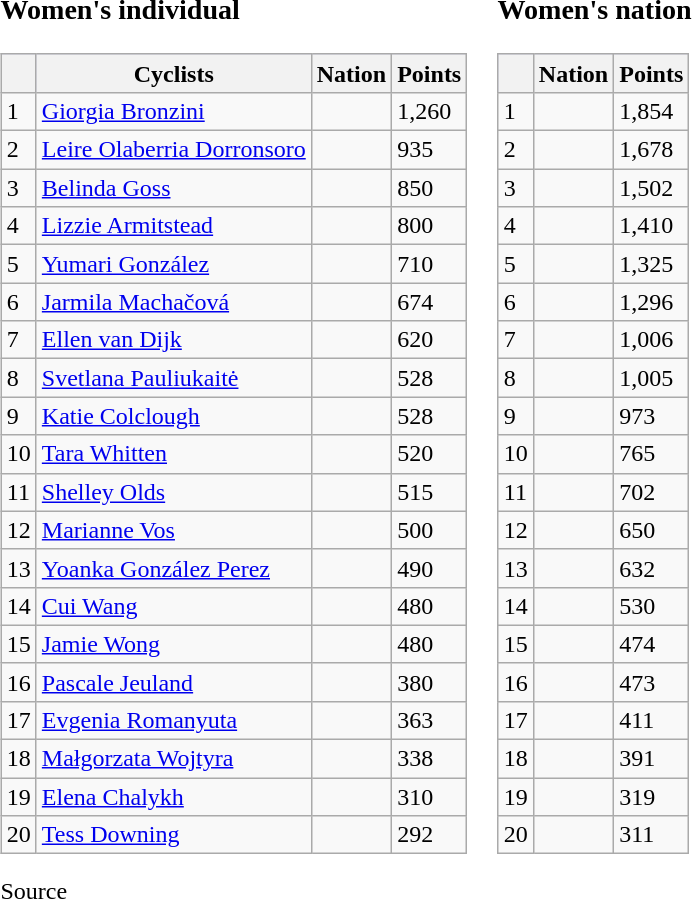<table class="vatop">
<tr valign="top">
<td><br><h3>Women's individual</h3><table class="wikitable sortable">
<tr style=background:#ccccff;>
<th></th>
<th>Cyclists</th>
<th>Nation</th>
<th>Points</th>
</tr>
<tr>
<td>1</td>
<td><a href='#'>Giorgia Bronzini</a></td>
<td></td>
<td>1,260</td>
</tr>
<tr>
<td>2</td>
<td><a href='#'>Leire Olaberria Dorronsoro</a></td>
<td></td>
<td>935</td>
</tr>
<tr>
<td>3</td>
<td><a href='#'>Belinda Goss</a></td>
<td></td>
<td>850</td>
</tr>
<tr>
<td>4</td>
<td><a href='#'>Lizzie Armitstead</a></td>
<td></td>
<td>800</td>
</tr>
<tr>
<td>5</td>
<td><a href='#'>Yumari González</a></td>
<td></td>
<td>710</td>
</tr>
<tr>
<td>6</td>
<td><a href='#'>Jarmila Machačová</a></td>
<td></td>
<td>674</td>
</tr>
<tr>
<td>7</td>
<td><a href='#'>Ellen van Dijk</a></td>
<td></td>
<td>620</td>
</tr>
<tr>
<td>8</td>
<td><a href='#'>Svetlana Pauliukaitė</a></td>
<td></td>
<td>528</td>
</tr>
<tr>
<td>9</td>
<td><a href='#'>Katie Colclough</a></td>
<td></td>
<td>528</td>
</tr>
<tr>
<td>10</td>
<td><a href='#'>Tara Whitten</a></td>
<td></td>
<td>520</td>
</tr>
<tr>
<td>11</td>
<td><a href='#'>Shelley Olds</a></td>
<td></td>
<td>515</td>
</tr>
<tr>
<td>12</td>
<td><a href='#'>Marianne Vos</a></td>
<td></td>
<td>500</td>
</tr>
<tr>
<td>13</td>
<td><a href='#'>Yoanka González Perez</a></td>
<td></td>
<td>490</td>
</tr>
<tr>
<td>14</td>
<td><a href='#'>Cui Wang</a></td>
<td></td>
<td>480</td>
</tr>
<tr>
<td>15</td>
<td><a href='#'>Jamie Wong</a></td>
<td></td>
<td>480</td>
</tr>
<tr>
<td>16</td>
<td><a href='#'>Pascale Jeuland</a></td>
<td></td>
<td>380</td>
</tr>
<tr>
<td>17</td>
<td><a href='#'>Evgenia Romanyuta</a></td>
<td></td>
<td>363</td>
</tr>
<tr>
<td>18</td>
<td><a href='#'>Małgorzata Wojtyra</a></td>
<td></td>
<td>338</td>
</tr>
<tr>
<td>19</td>
<td><a href='#'>Elena Chalykh</a></td>
<td></td>
<td>310</td>
</tr>
<tr>
<td>20</td>
<td><a href='#'>Tess Downing</a></td>
<td></td>
<td>292</td>
</tr>
</table>
Source</td>
<td><br><h3>Women's nation</h3><table class="wikitable sortable">
<tr style=background:#ccccff;>
<th></th>
<th>Nation</th>
<th>Points</th>
</tr>
<tr>
<td>1</td>
<td></td>
<td>1,854</td>
</tr>
<tr>
<td>2</td>
<td></td>
<td>1,678</td>
</tr>
<tr>
<td>3</td>
<td></td>
<td>1,502</td>
</tr>
<tr>
<td>4</td>
<td></td>
<td>1,410</td>
</tr>
<tr>
<td>5</td>
<td></td>
<td>1,325</td>
</tr>
<tr>
<td>6</td>
<td></td>
<td>1,296</td>
</tr>
<tr>
<td>7</td>
<td></td>
<td>1,006</td>
</tr>
<tr>
<td>8</td>
<td></td>
<td>1,005</td>
</tr>
<tr>
<td>9</td>
<td></td>
<td>973</td>
</tr>
<tr>
<td>10</td>
<td></td>
<td>765</td>
</tr>
<tr>
<td>11</td>
<td></td>
<td>702</td>
</tr>
<tr>
<td>12</td>
<td></td>
<td>650</td>
</tr>
<tr>
<td>13</td>
<td></td>
<td>632</td>
</tr>
<tr>
<td>14</td>
<td></td>
<td>530</td>
</tr>
<tr>
<td>15</td>
<td></td>
<td>474</td>
</tr>
<tr>
<td>16</td>
<td></td>
<td>473</td>
</tr>
<tr>
<td>17</td>
<td></td>
<td>411</td>
</tr>
<tr>
<td>18</td>
<td></td>
<td>391</td>
</tr>
<tr>
<td>19</td>
<td></td>
<td>319</td>
</tr>
<tr>
<td>20</td>
<td></td>
<td>311</td>
</tr>
</table>
</td>
</tr>
</table>
